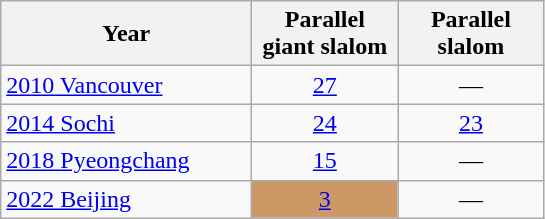<table class=wikitable style="text-align:center">
<tr>
<th style="width:160px;">Year</th>
<th style="width:90px;">Parallel<br>giant slalom</th>
<th style="width:90px;">Parallel<br>slalom</th>
</tr>
<tr>
<td align=left> <a href='#'>2010 Vancouver</a></td>
<td><a href='#'>27</a></td>
<td>—</td>
</tr>
<tr>
<td align=left> <a href='#'>2014 Sochi</a></td>
<td><a href='#'>24</a></td>
<td><a href='#'>23</a></td>
</tr>
<tr>
<td align=left> <a href='#'>2018 Pyeongchang</a></td>
<td><a href='#'>15</a></td>
<td>—</td>
</tr>
<tr>
<td align=left> <a href='#'>2022 Beijing</a></td>
<td bgcolor=cc9966><a href='#'>3</a></td>
<td>—</td>
</tr>
</table>
